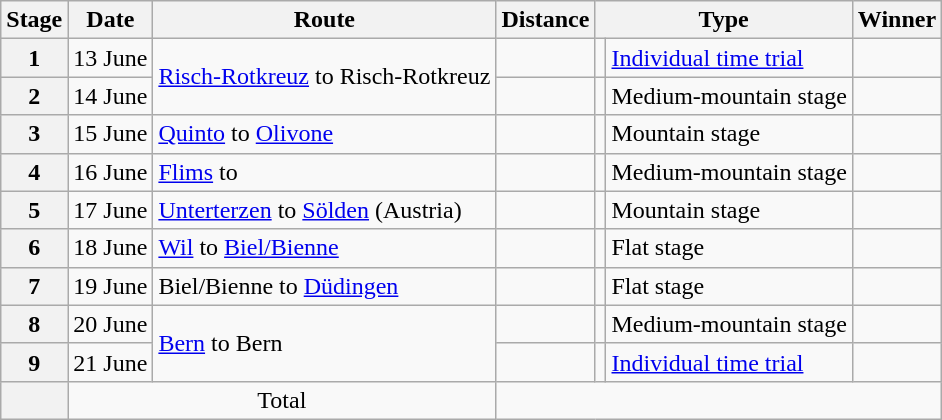<table class="wikitable">
<tr>
<th scope="col">Stage</th>
<th scope="col">Date</th>
<th scope="col">Route</th>
<th scope="col">Distance</th>
<th scope="col" colspan="2">Type</th>
<th scope="col">Winner</th>
</tr>
<tr>
<th scope="col">1</th>
<td style="text-align:right;">13 June</td>
<td rowspan=2><a href='#'>Risch-Rotkreuz</a> to Risch-Rotkreuz</td>
<td></td>
<td></td>
<td><a href='#'>Individual time trial</a></td>
<td></td>
</tr>
<tr>
<th scope="col">2</th>
<td style="text-align:right;">14 June</td>
<td></td>
<td></td>
<td>Medium-mountain stage</td>
<td></td>
</tr>
<tr>
<th scope="col">3</th>
<td style="text-align:right;">15 June</td>
<td><a href='#'>Quinto</a> to <a href='#'>Olivone</a></td>
<td></td>
<td></td>
<td>Mountain stage</td>
<td></td>
</tr>
<tr>
<th scope="col">4</th>
<td style="text-align:right;">16 June</td>
<td><a href='#'>Flims</a> to </td>
<td></td>
<td></td>
<td>Medium-mountain stage</td>
<td></td>
</tr>
<tr>
<th scope="col">5</th>
<td style="text-align:right;">17 June</td>
<td><a href='#'>Unterterzen</a> to <a href='#'>Sölden</a> (Austria)</td>
<td></td>
<td></td>
<td>Mountain stage</td>
<td></td>
</tr>
<tr>
<th scope="col">6</th>
<td style="text-align:right;">18 June</td>
<td><a href='#'>Wil</a> to <a href='#'>Biel/Bienne</a></td>
<td></td>
<td></td>
<td>Flat stage</td>
<td></td>
</tr>
<tr>
<th scope="col">7</th>
<td style="text-align:right;">19 June</td>
<td>Biel/Bienne to <a href='#'>Düdingen</a></td>
<td></td>
<td></td>
<td>Flat stage</td>
<td></td>
</tr>
<tr>
<th scope="col">8</th>
<td style="text-align:right;">20 June</td>
<td rowspan=2><a href='#'>Bern</a> to Bern</td>
<td></td>
<td></td>
<td>Medium-mountain stage</td>
<td></td>
</tr>
<tr>
<th scope="col">9</th>
<td style="text-align:right;">21 June</td>
<td></td>
<td></td>
<td><a href='#'>Individual time trial</a></td>
<td></td>
</tr>
<tr>
<th></th>
<td colspan="2" style="text-align:center;">Total</td>
<td colspan="5" style="text-align:center;"></td>
</tr>
</table>
